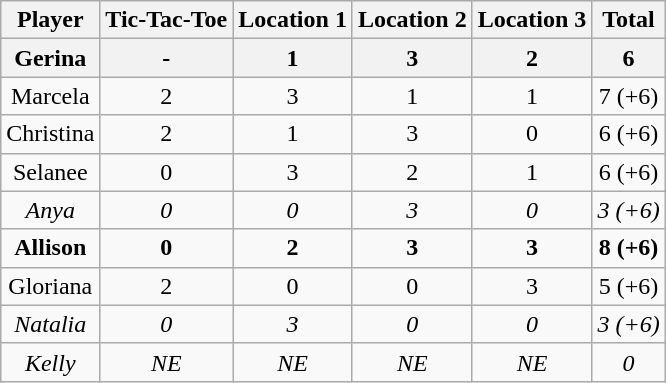<table class="wikitable" style="text-align:center;">
<tr>
<th>Player</th>
<th>Tic-Tac-Toe</th>
<th>Location 1</th>
<th>Location 2</th>
<th>Location 3</th>
<th>Total</th>
</tr>
<tr>
<th>Gerina</th>
<th>-</th>
<th>1</th>
<th>3</th>
<th>2</th>
<th>6</th>
</tr>
<tr>
<td>Marcela</td>
<td>2</td>
<td>3</td>
<td>1</td>
<td>1</td>
<td>7 (+6)</td>
</tr>
<tr>
<td>Christina</td>
<td>2</td>
<td>1</td>
<td>3</td>
<td>0</td>
<td>6 (+6)</td>
</tr>
<tr>
<td>Selanee</td>
<td>0</td>
<td>3</td>
<td>2</td>
<td>1</td>
<td>6 (+6)</td>
</tr>
<tr>
<td><em>Anya</em></td>
<td><em>0</em></td>
<td><em>0</em></td>
<td><em>3</em></td>
<td><em>0</em></td>
<td><em>3 (+6)</em></td>
</tr>
<tr>
<td><strong>Allison</strong></td>
<td><strong>0</strong></td>
<td><strong>2</strong></td>
<td><strong>3</strong></td>
<td><strong>3</strong></td>
<td><strong>8 (+6)</strong></td>
</tr>
<tr>
<td>Gloriana</td>
<td>2</td>
<td>0</td>
<td>0</td>
<td>3</td>
<td>5 (+6)</td>
</tr>
<tr>
<td><em>Natalia</em></td>
<td><em>0</em></td>
<td><em>3</em></td>
<td><em>0</em></td>
<td><em>0</em></td>
<td><em>3 (+6)</em></td>
</tr>
<tr>
<td><em>Kelly</em></td>
<td><em>NE</em></td>
<td><em>NE</em></td>
<td><em>NE</em></td>
<td><em>NE</em></td>
<td><em>0</em></td>
</tr>
</table>
